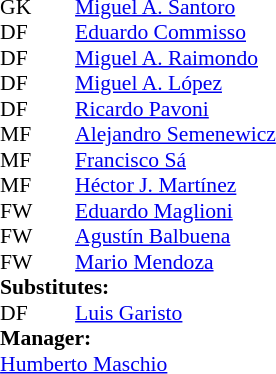<table cellspacing="0" cellpadding="0" style="font-size:90%; margin:0.2em auto;">
<tr>
<th width="25"></th>
<th width="25"></th>
</tr>
<tr>
<td>GK</td>
<td></td>
<td> <a href='#'>Miguel A. Santoro</a></td>
</tr>
<tr>
<td>DF</td>
<td></td>
<td> <a href='#'>Eduardo Commisso</a></td>
</tr>
<tr>
<td>DF</td>
<td></td>
<td> <a href='#'>Miguel A. Raimondo</a></td>
</tr>
<tr>
<td>DF</td>
<td></td>
<td> <a href='#'>Miguel A. López</a></td>
<td></td>
<td></td>
</tr>
<tr>
<td>DF</td>
<td></td>
<td> <a href='#'>Ricardo Pavoni</a></td>
</tr>
<tr>
<td>MF</td>
<td></td>
<td> <a href='#'>Alejandro Semenewicz</a></td>
</tr>
<tr>
<td>MF</td>
<td></td>
<td> <a href='#'>Francisco Sá</a></td>
</tr>
<tr>
<td>MF</td>
<td></td>
<td> <a href='#'>Héctor J. Martínez</a></td>
</tr>
<tr>
<td>FW</td>
<td></td>
<td> <a href='#'>Eduardo Maglioni</a></td>
</tr>
<tr>
<td>FW</td>
<td></td>
<td> <a href='#'>Agustín Balbuena</a></td>
</tr>
<tr>
<td>FW</td>
<td></td>
<td> <a href='#'>Mario Mendoza</a></td>
</tr>
<tr>
<td colspan=3><strong>Substitutes:</strong></td>
</tr>
<tr>
<td>DF</td>
<td></td>
<td> <a href='#'>Luis Garisto</a></td>
<td></td>
<td></td>
</tr>
<tr>
<td colspan=3><strong>Manager:</strong></td>
</tr>
<tr>
<td colspan=5> <a href='#'>Humberto Maschio</a></td>
</tr>
</table>
